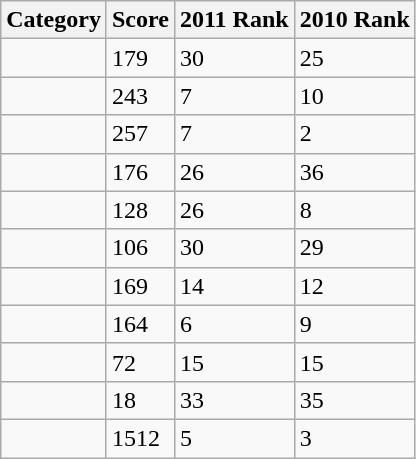<table class="wikitable">
<tr>
<th>Category</th>
<th>Score</th>
<th>2011 Rank</th>
<th>2010 Rank</th>
</tr>
<tr>
<td></td>
<td>179</td>
<td>30</td>
<td>25</td>
</tr>
<tr>
<td></td>
<td>243</td>
<td>7</td>
<td>10</td>
</tr>
<tr>
<td></td>
<td>257</td>
<td>7</td>
<td>2</td>
</tr>
<tr>
<td></td>
<td>176</td>
<td>26</td>
<td>36</td>
</tr>
<tr>
<td></td>
<td>128</td>
<td>26</td>
<td>8</td>
</tr>
<tr>
<td></td>
<td>106</td>
<td>30</td>
<td>29</td>
</tr>
<tr>
<td></td>
<td>169</td>
<td>14</td>
<td>12</td>
</tr>
<tr>
<td></td>
<td>164</td>
<td>6</td>
<td>9</td>
</tr>
<tr>
<td></td>
<td>72</td>
<td>15</td>
<td>15</td>
</tr>
<tr>
<td></td>
<td>18</td>
<td>33</td>
<td>35</td>
</tr>
<tr>
<td></td>
<td>1512</td>
<td>5</td>
<td>3</td>
</tr>
</table>
